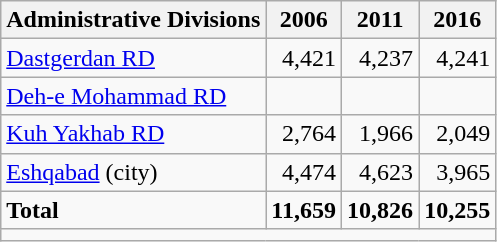<table class="wikitable">
<tr>
<th>Administrative Divisions</th>
<th>2006</th>
<th>2011</th>
<th>2016</th>
</tr>
<tr>
<td><a href='#'>Dastgerdan RD</a></td>
<td style="text-align: right;">4,421</td>
<td style="text-align: right;">4,237</td>
<td style="text-align: right;">4,241</td>
</tr>
<tr>
<td><a href='#'>Deh-e Mohammad RD</a></td>
<td style="text-align: right;"></td>
<td style="text-align: right;"></td>
<td style="text-align: right;"></td>
</tr>
<tr>
<td><a href='#'>Kuh Yakhab RD</a></td>
<td style="text-align: right;">2,764</td>
<td style="text-align: right;">1,966</td>
<td style="text-align: right;">2,049</td>
</tr>
<tr>
<td><a href='#'>Eshqabad</a> (city)</td>
<td style="text-align: right;">4,474</td>
<td style="text-align: right;">4,623</td>
<td style="text-align: right;">3,965</td>
</tr>
<tr>
<td><strong>Total</strong></td>
<td style="text-align: right;"><strong>11,659</strong></td>
<td style="text-align: right;"><strong>10,826</strong></td>
<td style="text-align: right;"><strong>10,255</strong></td>
</tr>
<tr>
<td colspan=4></td>
</tr>
</table>
